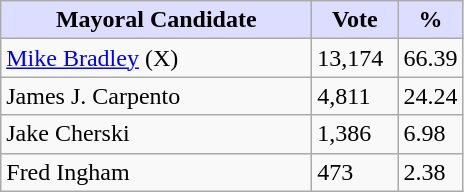<table class="wikitable">
<tr>
<th style="background:#ddf; width:200px;">Mayoral Candidate </th>
<th style="background:#ddf; width:50px;">Vote</th>
<th style="background:#ddf; width:30px;">%</th>
</tr>
<tr>
<td><a href='#'>Mike Bradley</a> (X)</td>
<td>13,174</td>
<td>66.39</td>
</tr>
<tr>
<td>James J. Carpento</td>
<td>4,811</td>
<td>24.24</td>
</tr>
<tr>
<td>Jake Cherski</td>
<td>1,386</td>
<td>6.98</td>
</tr>
<tr>
<td>Fred Ingham</td>
<td>473</td>
<td>2.38</td>
</tr>
</table>
